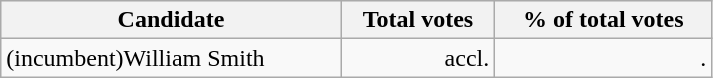<table style="width:475px;" class="wikitable">
<tr bgcolor="#EEEEEE">
<th align="left">Candidate</th>
<th align="right">Total votes</th>
<th align="right">% of total votes</th>
</tr>
<tr>
<td align="left">(incumbent)William Smith</td>
<td align="right">accl.</td>
<td align="right">.</td>
</tr>
</table>
